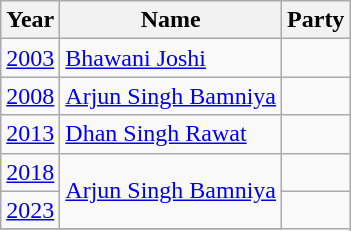<table class="wikitable sortable">
<tr>
<th>Year</th>
<th>Name</th>
<th colspan=2>Party</th>
</tr>
<tr>
<td><a href='#'>2003</a></td>
<td><a href='#'>Bhawani Joshi</a></td>
<td></td>
</tr>
<tr>
<td><a href='#'>2008</a></td>
<td><a href='#'>Arjun Singh Bamniya</a></td>
<td></td>
</tr>
<tr>
<td><a href='#'>2013</a></td>
<td><a href='#'>Dhan Singh Rawat</a></td>
<td></td>
</tr>
<tr>
<td><a href='#'>2018</a></td>
<td rowspan=2><a href='#'>Arjun Singh Bamniya</a></td>
<td></td>
</tr>
<tr>
<td><a href='#'>2023</a></td>
</tr>
<tr>
</tr>
</table>
